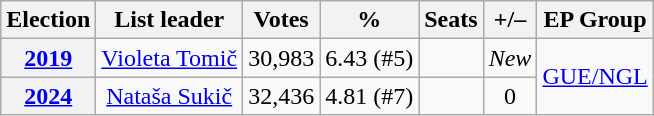<table class=wikitable style="text-align: center;">
<tr>
<th>Election</th>
<th>List leader</th>
<th>Votes</th>
<th>%</th>
<th>Seats</th>
<th>+/–</th>
<th>EP Group</th>
</tr>
<tr>
<th><a href='#'>2019</a></th>
<td><a href='#'>Violeta Tomič</a></td>
<td>30,983</td>
<td>6.43 (#5)</td>
<td></td>
<td><em>New</em></td>
<td rowspan=2><a href='#'>GUE/NGL</a></td>
</tr>
<tr>
<th><a href='#'>2024</a></th>
<td><a href='#'>Nataša Sukič</a></td>
<td>32,436</td>
<td>4.81 (#7)</td>
<td></td>
<td> 0</td>
</tr>
</table>
